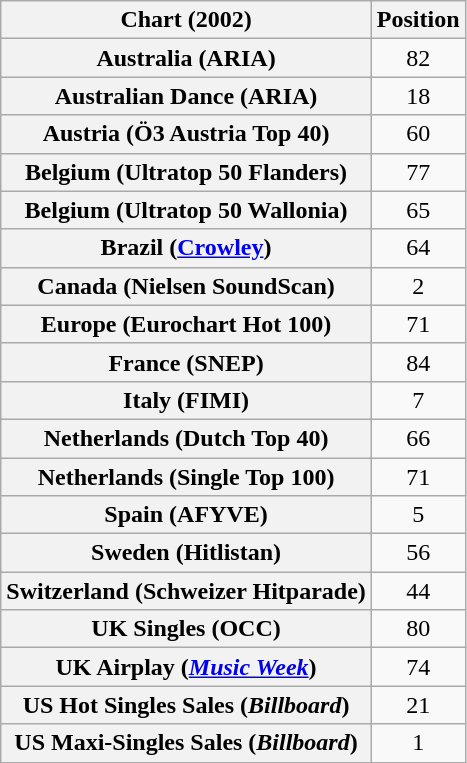<table class="wikitable sortable plainrowheaders" style="text-align:center">
<tr>
<th scope="col">Chart (2002)</th>
<th scope="col">Position</th>
</tr>
<tr>
<th scope="row">Australia (ARIA)</th>
<td>82</td>
</tr>
<tr>
<th scope="row">Australian Dance (ARIA)</th>
<td>18</td>
</tr>
<tr>
<th scope="row">Austria (Ö3 Austria Top 40)</th>
<td>60</td>
</tr>
<tr>
<th scope="row">Belgium (Ultratop 50 Flanders)</th>
<td>77</td>
</tr>
<tr>
<th scope="row">Belgium (Ultratop 50 Wallonia)</th>
<td>65</td>
</tr>
<tr>
<th scope="row">Brazil (<a href='#'>Crowley</a>)</th>
<td>64</td>
</tr>
<tr>
<th scope="row">Canada (Nielsen SoundScan)</th>
<td>2</td>
</tr>
<tr>
<th scope="row">Europe (Eurochart Hot 100)</th>
<td>71</td>
</tr>
<tr>
<th scope="row">France (SNEP)</th>
<td>84</td>
</tr>
<tr>
<th scope="row">Italy (FIMI)</th>
<td>7</td>
</tr>
<tr>
<th scope="row">Netherlands (Dutch Top 40)</th>
<td>66</td>
</tr>
<tr>
<th scope="row">Netherlands (Single Top 100)</th>
<td>71</td>
</tr>
<tr>
<th scope="row">Spain (AFYVE)</th>
<td>5</td>
</tr>
<tr>
<th scope="row">Sweden (Hitlistan)</th>
<td>56</td>
</tr>
<tr>
<th scope="row">Switzerland (Schweizer Hitparade)</th>
<td>44</td>
</tr>
<tr>
<th scope="row">UK Singles (OCC)</th>
<td>80</td>
</tr>
<tr>
<th scope="row">UK Airplay (<em><a href='#'>Music Week</a></em>)</th>
<td>74</td>
</tr>
<tr>
<th scope="row">US Hot Singles Sales (<em>Billboard</em>)</th>
<td>21</td>
</tr>
<tr>
<th scope="row">US Maxi-Singles Sales (<em>Billboard</em>)</th>
<td>1</td>
</tr>
</table>
